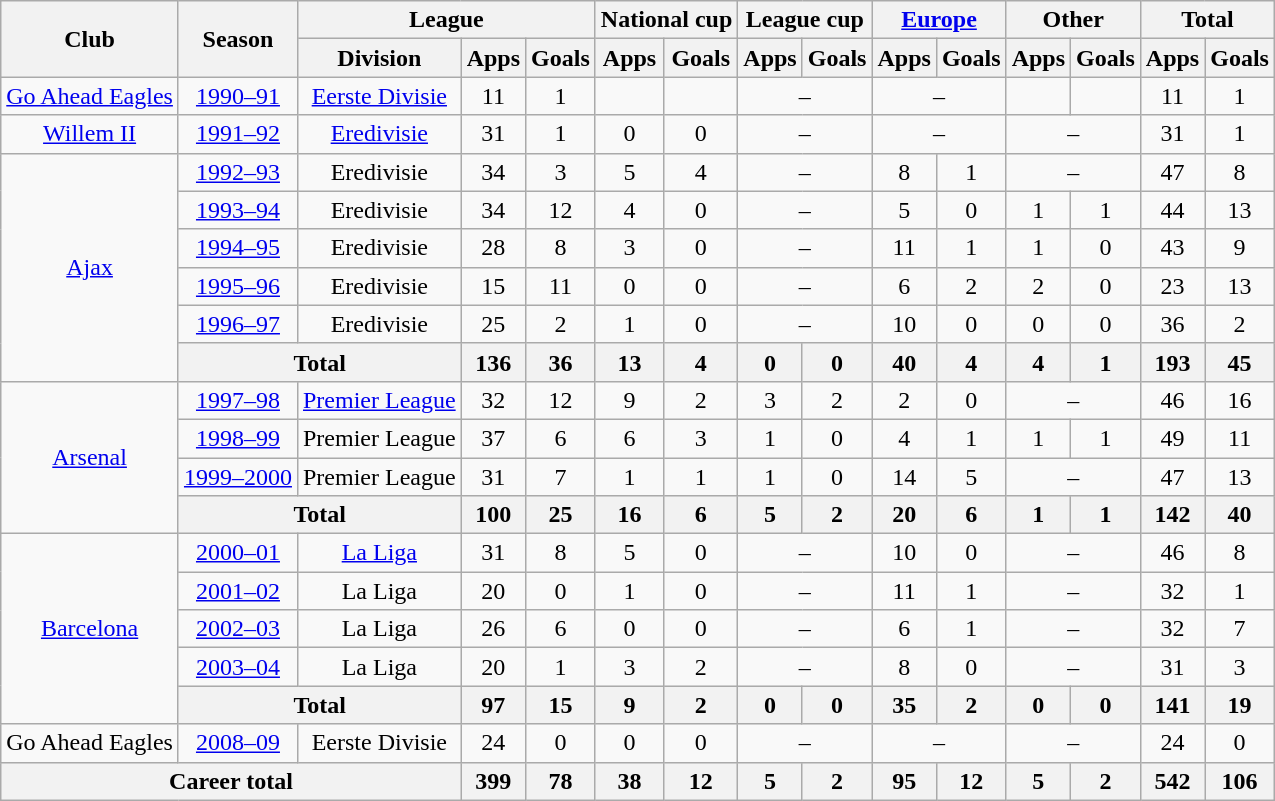<table class="wikitable" style="text-align:center">
<tr>
<th rowspan="2">Club</th>
<th rowspan="2">Season</th>
<th colspan="3">League</th>
<th colspan="2">National cup</th>
<th colspan="2">League cup</th>
<th colspan="2"><a href='#'>Europe</a></th>
<th colspan="2">Other</th>
<th colspan="2">Total</th>
</tr>
<tr>
<th>Division</th>
<th>Apps</th>
<th>Goals</th>
<th>Apps</th>
<th>Goals</th>
<th>Apps</th>
<th>Goals</th>
<th>Apps</th>
<th>Goals</th>
<th>Apps</th>
<th>Goals</th>
<th>Apps</th>
<th>Goals</th>
</tr>
<tr>
<td><a href='#'>Go Ahead Eagles</a></td>
<td><a href='#'>1990–91</a></td>
<td><a href='#'>Eerste Divisie</a></td>
<td>11</td>
<td>1</td>
<td></td>
<td></td>
<td colspan="2">–</td>
<td colspan="2">–</td>
<td></td>
<td></td>
<td>11</td>
<td>1</td>
</tr>
<tr>
<td><a href='#'>Willem II</a></td>
<td><a href='#'>1991–92</a></td>
<td><a href='#'>Eredivisie</a></td>
<td>31</td>
<td>1</td>
<td>0</td>
<td>0</td>
<td colspan="2">–</td>
<td colspan="2">–</td>
<td colspan="2">–</td>
<td>31</td>
<td>1</td>
</tr>
<tr>
<td rowspan="6"><a href='#'>Ajax</a></td>
<td><a href='#'>1992–93</a></td>
<td>Eredivisie</td>
<td>34</td>
<td>3</td>
<td>5</td>
<td>4</td>
<td colspan="2">–</td>
<td>8</td>
<td>1</td>
<td colspan="2">–</td>
<td>47</td>
<td>8</td>
</tr>
<tr>
<td><a href='#'>1993–94</a></td>
<td>Eredivisie</td>
<td>34</td>
<td>12</td>
<td>4</td>
<td>0</td>
<td colspan="2">–</td>
<td>5</td>
<td>0</td>
<td>1</td>
<td>1</td>
<td>44</td>
<td>13</td>
</tr>
<tr>
<td><a href='#'>1994–95</a></td>
<td>Eredivisie</td>
<td>28</td>
<td>8</td>
<td>3</td>
<td>0</td>
<td colspan="2">–</td>
<td>11</td>
<td>1</td>
<td>1</td>
<td>0</td>
<td>43</td>
<td>9</td>
</tr>
<tr>
<td><a href='#'>1995–96</a></td>
<td>Eredivisie</td>
<td>15</td>
<td>11</td>
<td>0</td>
<td>0</td>
<td colspan="2">–</td>
<td>6</td>
<td>2</td>
<td>2</td>
<td>0</td>
<td>23</td>
<td>13</td>
</tr>
<tr>
<td><a href='#'>1996–97</a></td>
<td>Eredivisie</td>
<td>25</td>
<td>2</td>
<td>1</td>
<td>0</td>
<td colspan="2">–</td>
<td>10</td>
<td>0</td>
<td>0</td>
<td>0</td>
<td>36</td>
<td>2</td>
</tr>
<tr>
<th colspan="2">Total</th>
<th>136</th>
<th>36</th>
<th>13</th>
<th>4</th>
<th>0</th>
<th>0</th>
<th>40</th>
<th>4</th>
<th>4</th>
<th>1</th>
<th>193</th>
<th>45</th>
</tr>
<tr>
<td rowspan="4"><a href='#'>Arsenal</a></td>
<td><a href='#'>1997–98</a></td>
<td><a href='#'>Premier League</a></td>
<td>32</td>
<td>12</td>
<td>9</td>
<td>2</td>
<td>3</td>
<td>2</td>
<td>2</td>
<td>0</td>
<td colspan="2">–</td>
<td>46</td>
<td>16</td>
</tr>
<tr>
<td><a href='#'>1998–99</a></td>
<td>Premier League</td>
<td>37</td>
<td>6</td>
<td>6</td>
<td>3</td>
<td>1</td>
<td>0</td>
<td>4</td>
<td>1</td>
<td>1</td>
<td>1</td>
<td>49</td>
<td>11</td>
</tr>
<tr>
<td><a href='#'>1999–2000</a></td>
<td>Premier League</td>
<td>31</td>
<td>7</td>
<td>1</td>
<td>1</td>
<td>1</td>
<td>0</td>
<td>14</td>
<td>5</td>
<td colspan="2">–</td>
<td>47</td>
<td>13</td>
</tr>
<tr>
<th colspan="2">Total</th>
<th>100</th>
<th>25</th>
<th>16</th>
<th>6</th>
<th>5</th>
<th>2</th>
<th>20</th>
<th>6</th>
<th>1</th>
<th>1</th>
<th>142</th>
<th>40</th>
</tr>
<tr>
<td rowspan="5"><a href='#'>Barcelona</a></td>
<td><a href='#'>2000–01</a></td>
<td><a href='#'>La Liga</a></td>
<td>31</td>
<td>8</td>
<td>5</td>
<td>0</td>
<td colspan="2">–</td>
<td>10</td>
<td>0</td>
<td colspan="2">–</td>
<td>46</td>
<td>8</td>
</tr>
<tr>
<td><a href='#'>2001–02</a></td>
<td>La Liga</td>
<td>20</td>
<td>0</td>
<td>1</td>
<td>0</td>
<td colspan="2">–</td>
<td>11</td>
<td>1</td>
<td colspan="2">–</td>
<td>32</td>
<td>1</td>
</tr>
<tr>
<td><a href='#'>2002–03</a></td>
<td>La Liga</td>
<td>26</td>
<td>6</td>
<td>0</td>
<td>0</td>
<td colspan="2">–</td>
<td>6</td>
<td>1</td>
<td colspan="2">–</td>
<td>32</td>
<td>7</td>
</tr>
<tr>
<td><a href='#'>2003–04</a></td>
<td>La Liga</td>
<td>20</td>
<td>1</td>
<td>3</td>
<td>2</td>
<td colspan="2">–</td>
<td>8</td>
<td>0</td>
<td colspan="2">–</td>
<td>31</td>
<td>3</td>
</tr>
<tr>
<th colspan="2">Total</th>
<th>97</th>
<th>15</th>
<th>9</th>
<th>2</th>
<th>0</th>
<th>0</th>
<th>35</th>
<th>2</th>
<th>0</th>
<th>0</th>
<th>141</th>
<th>19</th>
</tr>
<tr>
<td>Go Ahead Eagles</td>
<td><a href='#'>2008–09</a></td>
<td>Eerste Divisie</td>
<td>24</td>
<td>0</td>
<td>0</td>
<td>0</td>
<td colspan="2">–</td>
<td colspan="2">–</td>
<td colspan="2">–</td>
<td>24</td>
<td>0</td>
</tr>
<tr>
<th colspan="3">Career total</th>
<th>399</th>
<th>78</th>
<th>38</th>
<th>12</th>
<th>5</th>
<th>2</th>
<th>95</th>
<th>12</th>
<th>5</th>
<th>2</th>
<th>542</th>
<th>106</th>
</tr>
</table>
